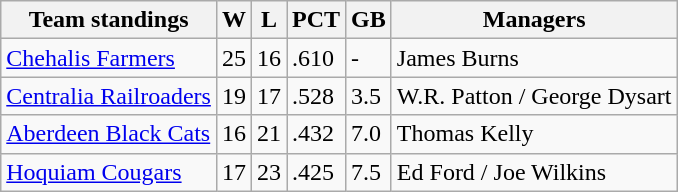<table class="wikitable">
<tr>
<th>Team standings</th>
<th>W</th>
<th>L</th>
<th>PCT</th>
<th>GB</th>
<th>Managers</th>
</tr>
<tr>
<td><a href='#'>Chehalis Farmers</a></td>
<td>25</td>
<td>16</td>
<td>.610</td>
<td>-</td>
<td>James Burns</td>
</tr>
<tr>
<td><a href='#'>Centralia Railroaders</a></td>
<td>19</td>
<td>17</td>
<td>.528</td>
<td>3.5</td>
<td>W.R. Patton / George Dysart</td>
</tr>
<tr>
<td><a href='#'>Aberdeen Black Cats</a></td>
<td>16</td>
<td>21</td>
<td>.432</td>
<td>7.0</td>
<td>Thomas Kelly</td>
</tr>
<tr>
<td><a href='#'>Hoquiam Cougars</a></td>
<td>17</td>
<td>23</td>
<td>.425</td>
<td>7.5</td>
<td>Ed Ford / Joe Wilkins</td>
</tr>
</table>
